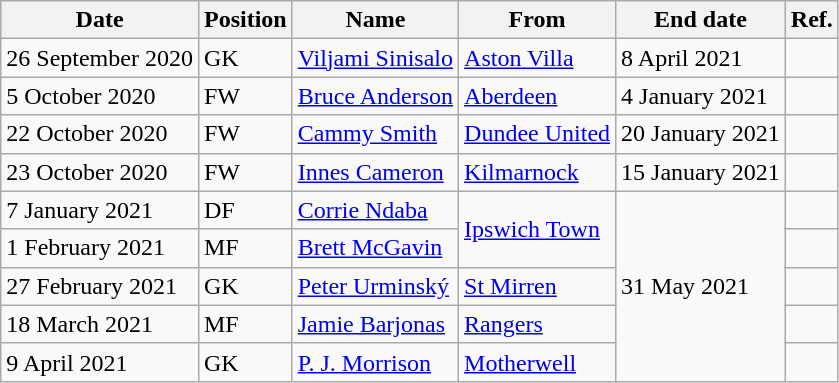<table class="wikitable">
<tr>
<th>Date</th>
<th>Position</th>
<th>Name</th>
<th>From</th>
<th>End date</th>
<th>Ref.</th>
</tr>
<tr>
<td>26 September 2020</td>
<td>GK</td>
<td> <a href='#'>Viljami Sinisalo</a></td>
<td> <a href='#'>Aston Villa</a></td>
<td>8 April 2021</td>
<td></td>
</tr>
<tr>
<td>5 October 2020</td>
<td>FW</td>
<td><a href='#'>Bruce Anderson</a></td>
<td><a href='#'>Aberdeen</a></td>
<td>4 January 2021</td>
<td></td>
</tr>
<tr>
<td>22 October 2020</td>
<td>FW</td>
<td><a href='#'>Cammy Smith</a></td>
<td><a href='#'>Dundee United</a></td>
<td>20 January 2021</td>
<td></td>
</tr>
<tr>
<td>23 October 2020</td>
<td>FW</td>
<td><a href='#'>Innes Cameron</a></td>
<td><a href='#'>Kilmarnock</a></td>
<td>15 January 2021</td>
<td></td>
</tr>
<tr>
<td>7 January 2021</td>
<td>DF</td>
<td> <a href='#'>Corrie Ndaba</a></td>
<td rowspan="2"> <a href='#'>Ipswich Town</a></td>
<td rowspan="5">31 May 2021</td>
<td></td>
</tr>
<tr>
<td>1 February 2021</td>
<td>MF</td>
<td> <a href='#'>Brett McGavin</a></td>
<td></td>
</tr>
<tr>
<td>27 February 2021</td>
<td>GK</td>
<td> <a href='#'>Peter Urminský</a></td>
<td><a href='#'>St Mirren</a></td>
<td></td>
</tr>
<tr>
<td>18 March 2021</td>
<td>MF</td>
<td><a href='#'>Jamie Barjonas</a></td>
<td><a href='#'>Rangers</a></td>
<td></td>
</tr>
<tr>
<td>9 April 2021</td>
<td>GK</td>
<td><a href='#'>P. J. Morrison</a></td>
<td><a href='#'>Motherwell</a></td>
<td></td>
</tr>
</table>
